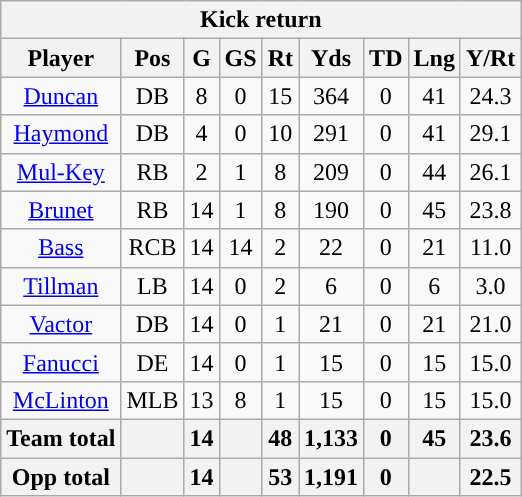<table class="wikitable" style="text-align:center">
<tr>
<th colspan="9">Kick return</th>
</tr>
<tr>
<th>Player</th>
<th>Pos</th>
<th>G</th>
<th>GS</th>
<th>Rt</th>
<th>Yds</th>
<th>TD</th>
<th>Lng</th>
<th>Y/Rt</th>
</tr>
<tr>
<td><a href='#'>Duncan</a></td>
<td>DB</td>
<td>8</td>
<td>0</td>
<td>15</td>
<td>364</td>
<td>0</td>
<td>41</td>
<td>24.3</td>
</tr>
<tr>
<td><a href='#'>Haymond</a></td>
<td>DB</td>
<td>4</td>
<td>0</td>
<td>10</td>
<td>291</td>
<td>0</td>
<td>41</td>
<td>29.1</td>
</tr>
<tr>
<td><a href='#'>Mul-Key</a></td>
<td>RB</td>
<td>2</td>
<td>1</td>
<td>8</td>
<td>209</td>
<td>0</td>
<td>44</td>
<td>26.1</td>
</tr>
<tr>
<td><a href='#'>Brunet</a></td>
<td>RB</td>
<td>14</td>
<td>1</td>
<td>8</td>
<td>190</td>
<td>0</td>
<td>45</td>
<td>23.8</td>
</tr>
<tr>
<td><a href='#'>Bass</a></td>
<td>RCB</td>
<td>14</td>
<td>14</td>
<td>2</td>
<td>22</td>
<td>0</td>
<td>21</td>
<td>11.0</td>
</tr>
<tr>
<td><a href='#'>Tillman</a></td>
<td>LB</td>
<td>14</td>
<td>0</td>
<td>2</td>
<td>6</td>
<td>0</td>
<td>6</td>
<td>3.0</td>
</tr>
<tr>
<td><a href='#'>Vactor</a></td>
<td>DB</td>
<td>14</td>
<td>0</td>
<td>1</td>
<td>21</td>
<td>0</td>
<td>21</td>
<td>21.0</td>
</tr>
<tr>
<td><a href='#'>Fanucci</a></td>
<td>DE</td>
<td>14</td>
<td>0</td>
<td>1</td>
<td>15</td>
<td>0</td>
<td>15</td>
<td>15.0</td>
</tr>
<tr>
<td><a href='#'>McLinton</a></td>
<td>MLB</td>
<td>13</td>
<td>8</td>
<td>1</td>
<td>15</td>
<td>0</td>
<td>15</td>
<td>15.0</td>
</tr>
<tr>
<th>Team total</th>
<th></th>
<th>14</th>
<th></th>
<th>48</th>
<th>1,133</th>
<th>0</th>
<th>45</th>
<th>23.6</th>
</tr>
<tr>
<th>Opp total</th>
<th></th>
<th>14</th>
<th></th>
<th>53</th>
<th>1,191</th>
<th>0</th>
<th></th>
<th>22.5</th>
</tr>
</table>
